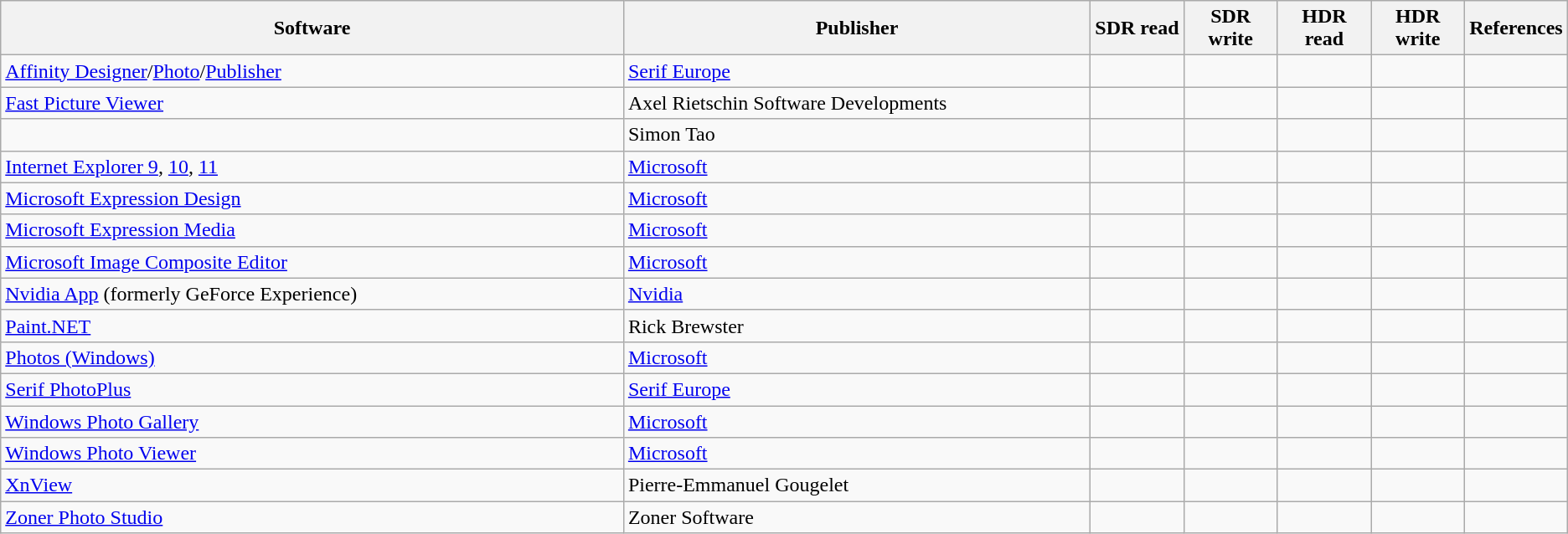<table class="wikitable sortable">
<tr>
<th style="text-align:center; width:40%">Software</th>
<th style="text-align:center; width:30%">Publisher</th>
<th style="text-align:center; width:6%">SDR read</th>
<th style="text-align:center; width:6%">SDR write</th>
<th style="text-align:center; width:6%">HDR read</th>
<th style="text-align:center; width:6%">HDR write</th>
<th style="text-align:center; width:6%">References </th>
</tr>
<tr>
<td><a href='#'>Affinity Designer</a>/<a href='#'>Photo</a>/<a href='#'>Publisher</a></td>
<td><a href='#'>Serif Europe</a></td>
<td></td>
<td></td>
<td></td>
<td></td>
<td></td>
</tr>
<tr>
<td><a href='#'>Fast Picture Viewer</a></td>
<td>Axel Rietschin Software Developments</td>
<td></td>
<td></td>
<td></td>
<td></td>
<td></td>
</tr>
<tr>
<td></td>
<td>Simon Tao</td>
<td></td>
<td></td>
<td></td>
<td></td>
<td></td>
</tr>
<tr>
<td><a href='#'>Internet Explorer 9</a>, <a href='#'>10</a>, <a href='#'>11</a></td>
<td><a href='#'>Microsoft</a></td>
<td></td>
<td></td>
<td></td>
<td></td>
<td></td>
</tr>
<tr>
<td><a href='#'>Microsoft Expression Design</a></td>
<td><a href='#'>Microsoft</a></td>
<td></td>
<td></td>
<td></td>
<td></td>
<td></td>
</tr>
<tr>
<td><a href='#'>Microsoft Expression Media</a></td>
<td><a href='#'>Microsoft</a></td>
<td></td>
<td></td>
<td></td>
<td></td>
<td></td>
</tr>
<tr>
<td><a href='#'>Microsoft Image Composite Editor</a></td>
<td><a href='#'>Microsoft</a></td>
<td></td>
<td></td>
<td></td>
<td></td>
<td></td>
</tr>
<tr>
<td><a href='#'>Nvidia App</a> (formerly GeForce Experience)</td>
<td><a href='#'>Nvidia</a></td>
<td></td>
<td></td>
<td></td>
<td></td>
<td></td>
</tr>
<tr>
<td><a href='#'>Paint.NET</a></td>
<td>Rick Brewster</td>
<td></td>
<td></td>
<td></td>
<td></td>
<td></td>
</tr>
<tr>
<td><a href='#'>Photos (Windows)</a></td>
<td><a href='#'>Microsoft</a></td>
<td></td>
<td></td>
<td></td>
<td></td>
<td></td>
</tr>
<tr>
<td><a href='#'>Serif PhotoPlus</a></td>
<td><a href='#'>Serif Europe</a></td>
<td></td>
<td></td>
<td></td>
<td></td>
<td></td>
</tr>
<tr>
<td><a href='#'>Windows Photo Gallery</a></td>
<td><a href='#'>Microsoft</a></td>
<td></td>
<td></td>
<td></td>
<td></td>
<td></td>
</tr>
<tr>
<td><a href='#'>Windows Photo Viewer</a></td>
<td><a href='#'>Microsoft</a></td>
<td></td>
<td></td>
<td></td>
<td></td>
<td></td>
</tr>
<tr>
<td><a href='#'>XnView</a></td>
<td>Pierre-Emmanuel Gougelet</td>
<td></td>
<td></td>
<td></td>
<td></td>
<td></td>
</tr>
<tr>
<td><a href='#'>Zoner Photo Studio</a></td>
<td>Zoner Software</td>
<td></td>
<td></td>
<td></td>
<td></td>
<td></td>
</tr>
</table>
